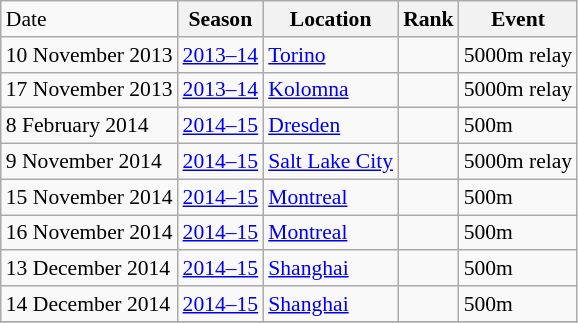<table class="wikitable sortable" style="font-size:90%" style="text-align:center">
<tr>
<td>Date</td>
<th>Season</th>
<th>Location</th>
<th>Rank</th>
<th>Event</th>
</tr>
<tr>
<td>10 November 2013</td>
<td><a href='#'>2013–14</a></td>
<td><a href='#'>Torino</a></td>
<td></td>
<td>5000m relay</td>
</tr>
<tr>
<td>17 November 2013</td>
<td><a href='#'>2013–14</a></td>
<td><a href='#'>Kolomna</a></td>
<td></td>
<td>5000m relay</td>
</tr>
<tr>
<td>8 February 2014</td>
<td><a href='#'>2014–15</a></td>
<td><a href='#'>Dresden</a></td>
<td></td>
<td>500m</td>
</tr>
<tr>
<td>9 November 2014</td>
<td><a href='#'>2014–15</a></td>
<td><a href='#'>Salt Lake City</a></td>
<td></td>
<td>5000m relay</td>
</tr>
<tr>
<td>15 November 2014</td>
<td><a href='#'>2014–15</a></td>
<td><a href='#'>Montreal</a></td>
<td></td>
<td>500m</td>
</tr>
<tr>
<td>16 November 2014</td>
<td><a href='#'>2014–15</a></td>
<td><a href='#'>Montreal</a></td>
<td></td>
<td>500m</td>
</tr>
<tr>
<td>13 December 2014</td>
<td><a href='#'>2014–15</a></td>
<td><a href='#'>Shanghai</a></td>
<td></td>
<td>500m</td>
</tr>
<tr>
<td>14 December 2014</td>
<td><a href='#'>2014–15</a></td>
<td><a href='#'>Shanghai</a></td>
<td></td>
<td>500m</td>
</tr>
<tr>
</tr>
</table>
